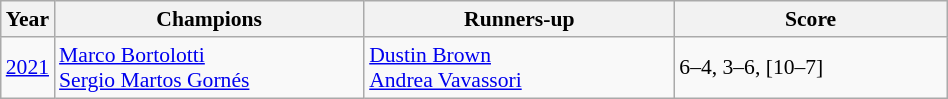<table class="wikitable" style="font-size:90%">
<tr>
<th>Year</th>
<th width="200">Champions</th>
<th width="200">Runners-up</th>
<th width="175">Score</th>
</tr>
<tr>
<td><a href='#'>2021</a></td>
<td> <a href='#'>Marco Bortolotti</a><br> <a href='#'>Sergio Martos Gornés</a></td>
<td> <a href='#'>Dustin Brown</a><br> <a href='#'>Andrea Vavassori</a></td>
<td>6–4, 3–6, [10–7]</td>
</tr>
</table>
